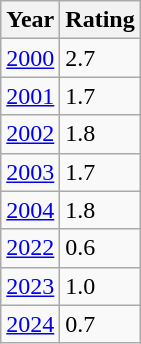<table class="wikitable">
<tr>
<th>Year</th>
<th>Rating</th>
</tr>
<tr>
<td><a href='#'>2000</a></td>
<td>2.7</td>
</tr>
<tr>
<td><a href='#'>2001</a></td>
<td>1.7</td>
</tr>
<tr>
<td><a href='#'>2002</a></td>
<td>1.8</td>
</tr>
<tr>
<td><a href='#'>2003</a></td>
<td>1.7</td>
</tr>
<tr>
<td><a href='#'>2004</a></td>
<td>1.8</td>
</tr>
<tr>
<td><a href='#'>2022</a></td>
<td>0.6</td>
</tr>
<tr>
<td><a href='#'>2023</a></td>
<td>1.0</td>
</tr>
<tr>
<td><a href='#'>2024</a></td>
<td>0.7</td>
</tr>
</table>
